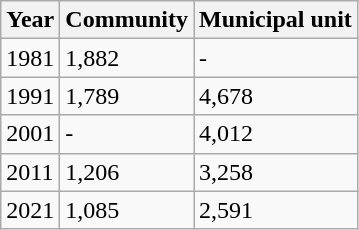<table class=wikitable>
<tr>
<th>Year</th>
<th>Community</th>
<th>Municipal unit</th>
</tr>
<tr>
<td>1981</td>
<td>1,882</td>
<td>-</td>
</tr>
<tr>
<td>1991</td>
<td>1,789</td>
<td>4,678</td>
</tr>
<tr>
<td>2001</td>
<td>-</td>
<td>4,012</td>
</tr>
<tr>
<td>2011</td>
<td>1,206</td>
<td>3,258</td>
</tr>
<tr>
<td>2021</td>
<td>1,085</td>
<td>2,591</td>
</tr>
</table>
